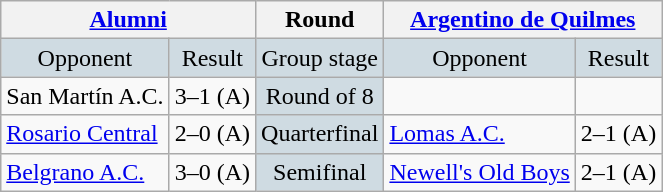<table class="wikitable" style="text-align:center;">
<tr>
<th colspan=3 width= 120px><a href='#'>Alumni</a></th>
<th>Round</th>
<th colspan=3 width= 120px><a href='#'>Argentino de Quilmes</a></th>
</tr>
<tr bgcolor= #CFDBE2>
<td width= px>Opponent</td>
<td colspan=2>Result</td>
<td>Group stage</td>
<td width= px>Opponent</td>
<td colspan=2>Result</td>
</tr>
<tr>
<td align=left>San Martín A.C. </td>
<td colspan=2>3–1 (A)</td>
<td bgcolor= #CFDBE2>Round of 8</td>
<td align=left></td>
<td colspan=2></td>
</tr>
<tr>
<td align=left><a href='#'>Rosario Central</a></td>
<td colspan=2>2–0 (A) </td>
<td bgcolor= #CFDBE2>Quarterfinal</td>
<td align=left><a href='#'>Lomas A.C.</a></td>
<td colspan=2>2–1 (A)</td>
</tr>
<tr>
<td align=left><a href='#'>Belgrano A.C.</a></td>
<td colspan=2>3–0 (A)</td>
<td bgcolor= #CFDBE2>Semifinal</td>
<td align=left><a href='#'>Newell's Old Boys</a></td>
<td colspan=2>2–1 (A)</td>
</tr>
</table>
